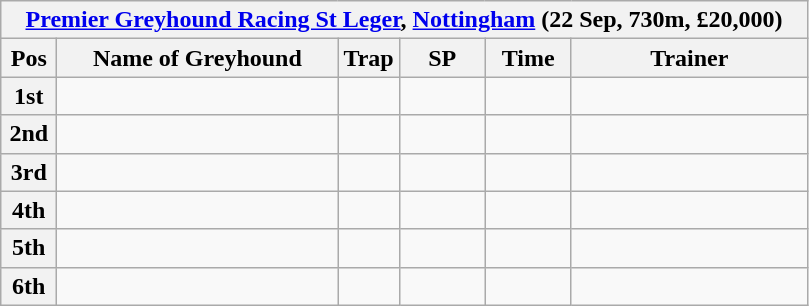<table class="wikitable">
<tr>
<th colspan="6"><a href='#'>Premier Greyhound Racing St Leger</a>, <a href='#'>Nottingham</a> (22 Sep, 730m, £20,000)</th>
</tr>
<tr>
<th width=30>Pos</th>
<th width=180>Name of Greyhound</th>
<th width=30>Trap</th>
<th width=50>SP</th>
<th width=50>Time</th>
<th width=150>Trainer</th>
</tr>
<tr>
<th>1st</th>
<td></td>
<td></td>
<td></td>
<td></td>
<td></td>
</tr>
<tr>
<th>2nd</th>
<td></td>
<td></td>
<td></td>
<td></td>
<td></td>
</tr>
<tr>
<th>3rd</th>
<td></td>
<td></td>
<td></td>
<td></td>
<td></td>
</tr>
<tr>
<th>4th</th>
<td></td>
<td></td>
<td></td>
<td></td>
<td></td>
</tr>
<tr>
<th>5th</th>
<td></td>
<td></td>
<td></td>
<td></td>
<td></td>
</tr>
<tr>
<th>6th</th>
<td></td>
<td></td>
<td></td>
<td></td>
<td></td>
</tr>
</table>
